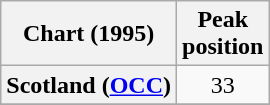<table class="wikitable sortable plainrowheaders" style="text-align:center">
<tr>
<th scope="col">Chart (1995)</th>
<th scope="col">Peak<br>position</th>
</tr>
<tr>
<th scope="row">Scotland (<a href='#'>OCC</a>)</th>
<td>33</td>
</tr>
<tr>
</tr>
</table>
